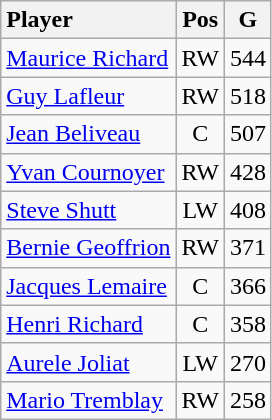<table class="wikitable" style="text-align:center;">
<tr>
<th style="text-align:left;">Player</th>
<th>Pos</th>
<th>G</th>
</tr>
<tr>
<td style="text-align:left;"><a href='#'>Maurice Richard</a></td>
<td>RW</td>
<td>544</td>
</tr>
<tr>
<td style="text-align:left;"><a href='#'>Guy Lafleur</a></td>
<td>RW</td>
<td>518</td>
</tr>
<tr>
<td style="text-align:left;"><a href='#'>Jean Beliveau</a></td>
<td>C</td>
<td>507</td>
</tr>
<tr>
<td style="text-align:left;"><a href='#'>Yvan Cournoyer</a></td>
<td>RW</td>
<td>428</td>
</tr>
<tr>
<td style="text-align:left;"><a href='#'>Steve Shutt</a></td>
<td>LW</td>
<td>408</td>
</tr>
<tr>
<td style="text-align:left;"><a href='#'>Bernie Geoffrion</a></td>
<td>RW</td>
<td>371</td>
</tr>
<tr>
<td style="text-align:left;"><a href='#'>Jacques Lemaire</a></td>
<td>C</td>
<td>366</td>
</tr>
<tr>
<td style="text-align:left;"><a href='#'>Henri Richard</a></td>
<td>C</td>
<td>358</td>
</tr>
<tr>
<td style="text-align:left;"><a href='#'>Aurele Joliat</a></td>
<td>LW</td>
<td>270</td>
</tr>
<tr>
<td style="text-align:left;"><a href='#'>Mario Tremblay</a></td>
<td>RW</td>
<td>258</td>
</tr>
</table>
